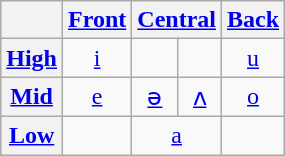<table class="wikitable" style="text-align:center">
<tr>
<th></th>
<th><a href='#'>Front</a></th>
<th colspan="2"><a href='#'>Central</a></th>
<th><a href='#'>Back</a></th>
</tr>
<tr>
<th><a href='#'>High</a></th>
<td><a href='#'>i</a></td>
<td></td>
<td></td>
<td><a href='#'>u</a></td>
</tr>
<tr>
<th><a href='#'>Mid</a></th>
<td><a href='#'>e</a></td>
<td><a href='#'>ə</a></td>
<td><a href='#'>ʌ</a></td>
<td><a href='#'>o</a></td>
</tr>
<tr>
<th><a href='#'>Low</a></th>
<td></td>
<td colspan="2"><a href='#'>a</a></td>
<td></td>
</tr>
</table>
